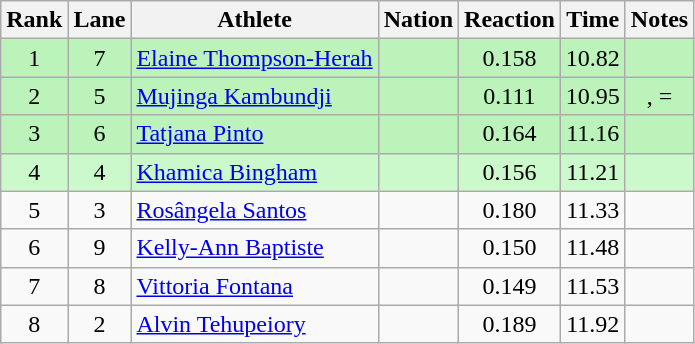<table class="wikitable sortable" style="text-align:center">
<tr>
<th>Rank</th>
<th>Lane</th>
<th>Athlete</th>
<th>Nation</th>
<th>Reaction</th>
<th>Time</th>
<th>Notes</th>
</tr>
<tr bgcolor="bbf3bb">
<td>1</td>
<td>7</td>
<td align="left"><a href='#'>Elaine Thompson-Herah</a></td>
<td align="left"></td>
<td>0.158</td>
<td>10.82</td>
<td></td>
</tr>
<tr bgcolor="bbf3bb">
<td>2</td>
<td>5</td>
<td align="left"><a href='#'>Mujinga Kambundji</a></td>
<td align="left"></td>
<td>0.111</td>
<td>10.95</td>
<td>, =</td>
</tr>
<tr bgcolor="bbf3bb">
<td>3</td>
<td>6</td>
<td align="left"><a href='#'>Tatjana Pinto</a></td>
<td align="left"></td>
<td>0.164</td>
<td>11.16</td>
<td></td>
</tr>
<tr bgcolor=ccf9cc>
<td>4</td>
<td>4</td>
<td align="left"><a href='#'>Khamica Bingham</a></td>
<td align="left"></td>
<td>0.156</td>
<td>11.21</td>
<td></td>
</tr>
<tr>
<td>5</td>
<td>3</td>
<td align="left"><a href='#'>Rosângela Santos</a></td>
<td align="left"></td>
<td>0.180</td>
<td>11.33</td>
<td></td>
</tr>
<tr>
<td>6</td>
<td>9</td>
<td align="left"><a href='#'>Kelly-Ann Baptiste</a></td>
<td align="left"></td>
<td>0.150</td>
<td>11.48</td>
<td></td>
</tr>
<tr>
<td>7</td>
<td>8</td>
<td align="left"><a href='#'>Vittoria Fontana</a></td>
<td align="left"></td>
<td>0.149</td>
<td>11.53</td>
<td></td>
</tr>
<tr>
<td>8</td>
<td>2</td>
<td align="left"><a href='#'>Alvin Tehupeiory</a></td>
<td align="left"></td>
<td>0.189</td>
<td>11.92</td>
<td></td>
</tr>
</table>
